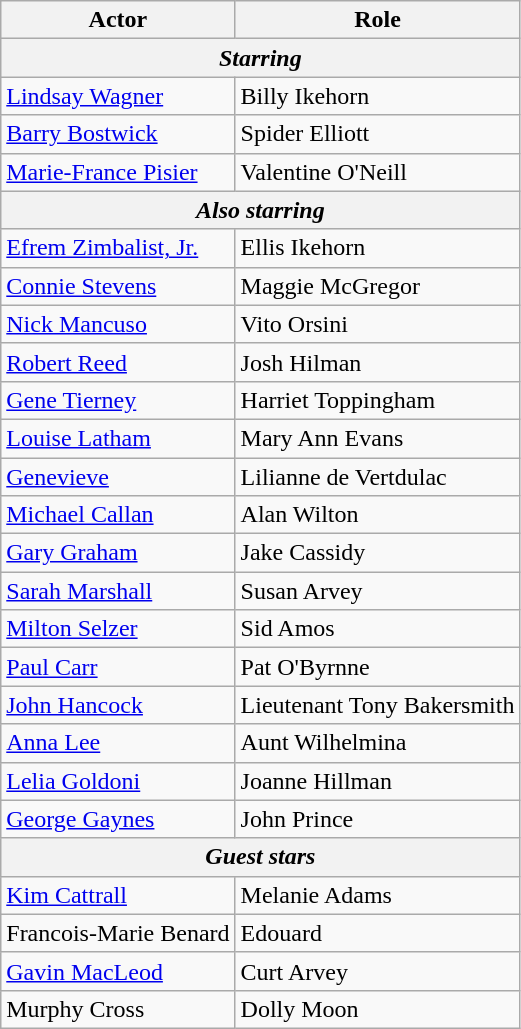<table class="wikitable">
<tr>
<th>Actor</th>
<th>Role</th>
</tr>
<tr>
<th colspan="2"><em>Starring</em></th>
</tr>
<tr>
<td><a href='#'>Lindsay Wagner</a></td>
<td>Billy Ikehorn</td>
</tr>
<tr>
<td><a href='#'>Barry Bostwick</a></td>
<td>Spider Elliott</td>
</tr>
<tr>
<td><a href='#'>Marie-France Pisier</a></td>
<td>Valentine O'Neill</td>
</tr>
<tr>
<th colspan="2"><em>Also starring</em></th>
</tr>
<tr>
<td><a href='#'>Efrem Zimbalist, Jr.</a></td>
<td>Ellis Ikehorn</td>
</tr>
<tr>
<td><a href='#'>Connie Stevens</a></td>
<td>Maggie McGregor</td>
</tr>
<tr>
<td><a href='#'>Nick Mancuso</a></td>
<td>Vito Orsini</td>
</tr>
<tr>
<td><a href='#'>Robert Reed</a></td>
<td>Josh Hilman</td>
</tr>
<tr>
<td><a href='#'>Gene Tierney</a></td>
<td>Harriet Toppingham</td>
</tr>
<tr>
<td><a href='#'>Louise Latham</a></td>
<td>Mary Ann Evans</td>
</tr>
<tr>
<td><a href='#'>Genevieve</a></td>
<td>Lilianne de Vertdulac</td>
</tr>
<tr>
<td><a href='#'>Michael Callan</a></td>
<td>Alan Wilton</td>
</tr>
<tr>
<td><a href='#'>Gary Graham</a></td>
<td>Jake Cassidy</td>
</tr>
<tr>
<td><a href='#'>Sarah Marshall</a></td>
<td>Susan Arvey</td>
</tr>
<tr>
<td><a href='#'>Milton Selzer</a></td>
<td>Sid Amos</td>
</tr>
<tr>
<td><a href='#'>Paul Carr</a></td>
<td>Pat O'Byrnne</td>
</tr>
<tr>
<td><a href='#'>John Hancock</a></td>
<td>Lieutenant Tony Bakersmith</td>
</tr>
<tr>
<td><a href='#'>Anna Lee</a></td>
<td>Aunt Wilhelmina</td>
</tr>
<tr>
<td><a href='#'>Lelia Goldoni</a></td>
<td>Joanne Hillman</td>
</tr>
<tr>
<td><a href='#'>George Gaynes</a></td>
<td>John Prince</td>
</tr>
<tr>
<th colspan="2"><em>Guest stars</em></th>
</tr>
<tr>
<td><a href='#'>Kim Cattrall</a></td>
<td>Melanie Adams</td>
</tr>
<tr>
<td>Francois-Marie Benard</td>
<td>Edouard</td>
</tr>
<tr>
<td><a href='#'>Gavin MacLeod</a></td>
<td>Curt Arvey</td>
</tr>
<tr>
<td>Murphy Cross</td>
<td>Dolly Moon</td>
</tr>
</table>
